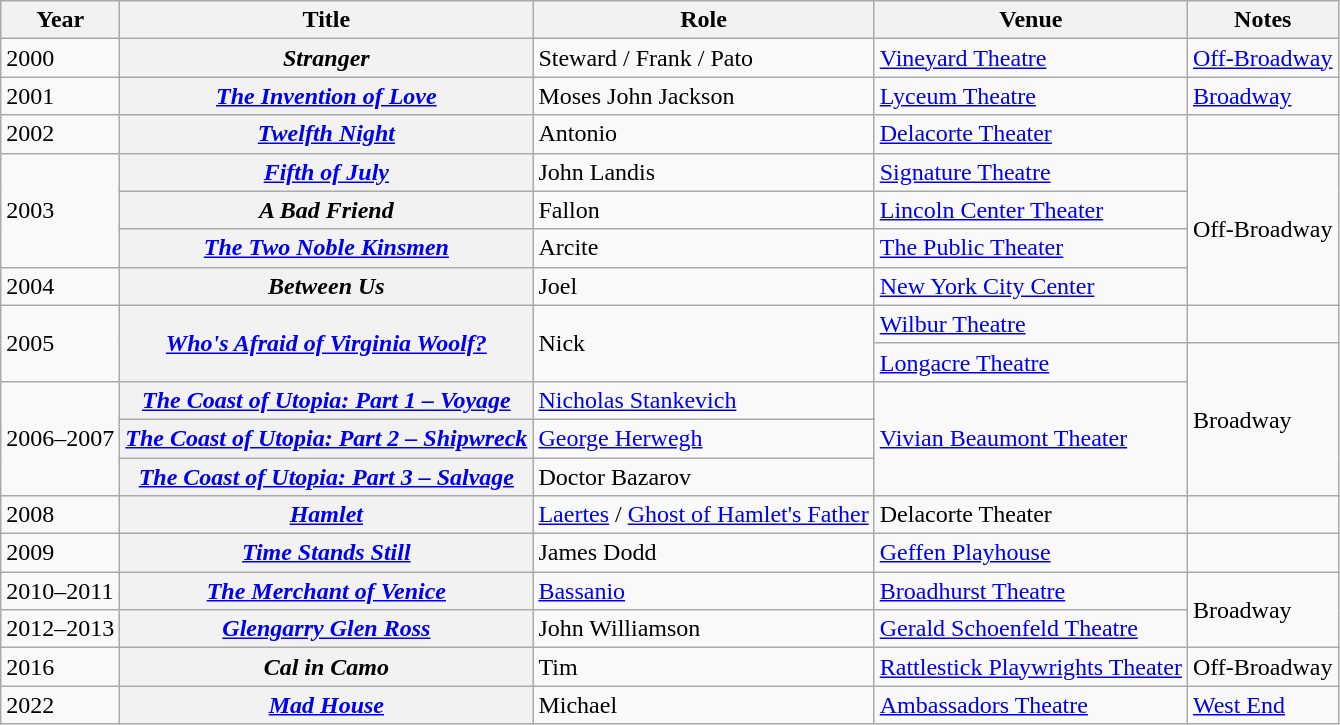<table class="wikitable sortable plainrowheaders">
<tr>
<th scope="col" class="unsortable">Year</th>
<th scope="col" class="unsortable">Title</th>
<th scope="col" class="unsortable">Role</th>
<th scope="col" class="unsortable">Venue</th>
<th scope="col" class="unsortable">Notes</th>
</tr>
<tr>
<td>2000</td>
<th scope="row"><em>Stranger</em></th>
<td>Steward / Frank / Pato</td>
<td><a href='#'>Vineyard Theatre</a></td>
<td><a href='#'>Off-Broadway</a></td>
</tr>
<tr>
<td>2001</td>
<th scope="row"><em><a href='#'>The Invention of Love</a></em></th>
<td>Moses John Jackson</td>
<td><a href='#'>Lyceum Theatre</a></td>
<td><a href='#'>Broadway</a></td>
</tr>
<tr>
<td>2002</td>
<th scope="row"><em><a href='#'>Twelfth Night</a></em></th>
<td>Antonio</td>
<td><a href='#'>Delacorte Theater</a></td>
<td></td>
</tr>
<tr>
<td rowspan="3">2003</td>
<th scope="row"><em><a href='#'>Fifth of July</a></em></th>
<td>John Landis</td>
<td><a href='#'>Signature Theatre</a></td>
<td rowspan="4">Off-Broadway</td>
</tr>
<tr>
<th scope="row"><em>A Bad Friend</em></th>
<td>Fallon</td>
<td><a href='#'>Lincoln Center Theater</a></td>
</tr>
<tr>
<th scope="row"><em><a href='#'>The Two Noble Kinsmen</a></em></th>
<td>Arcite</td>
<td><a href='#'>The Public Theater</a></td>
</tr>
<tr>
<td>2004</td>
<th scope="row"><em>Between Us</em></th>
<td>Joel</td>
<td><a href='#'>New York City Center</a></td>
</tr>
<tr>
<td rowspan="2">2005</td>
<th scope="row"rowspan="2"><em><a href='#'>Who's Afraid of Virginia Woolf?</a></em></th>
<td rowspan="2">Nick</td>
<td><a href='#'>Wilbur Theatre</a></td>
<td></td>
</tr>
<tr>
<td><a href='#'>Longacre Theatre</a></td>
<td rowspan="4">Broadway</td>
</tr>
<tr>
<td rowspan="3">2006–2007</td>
<th scope="row"><em><a href='#'>The Coast of Utopia: Part 1 – Voyage</a></em></th>
<td><a href='#'>Nicholas Stankevich</a></td>
<td rowspan="3"><a href='#'>Vivian Beaumont Theater</a></td>
</tr>
<tr>
<th scope="row"><em><a href='#'>The Coast of Utopia: Part 2 – Shipwreck</a></em></th>
<td><a href='#'>George Herwegh</a></td>
</tr>
<tr>
<th scope="row"><em><a href='#'>The Coast of Utopia: Part 3 – Salvage</a></em></th>
<td>Doctor Bazarov</td>
</tr>
<tr>
<td>2008</td>
<th scope="row"><em><a href='#'>Hamlet</a></em></th>
<td><a href='#'>Laertes</a> / <a href='#'>Ghost of Hamlet's Father</a></td>
<td>Delacorte Theater</td>
<td></td>
</tr>
<tr>
<td>2009</td>
<th scope="row"><em><a href='#'>Time Stands Still</a></em></th>
<td>James Dodd</td>
<td><a href='#'>Geffen Playhouse</a></td>
<td></td>
</tr>
<tr>
<td>2010–2011</td>
<th scope="row"><em><a href='#'>The Merchant of Venice</a></em></th>
<td><a href='#'>Bassanio</a></td>
<td><a href='#'>Broadhurst Theatre</a></td>
<td rowspan="2">Broadway</td>
</tr>
<tr>
<td>2012–2013</td>
<th scope="row"><em><a href='#'>Glengarry Glen Ross</a></em></th>
<td>John Williamson</td>
<td><a href='#'>Gerald Schoenfeld Theatre</a></td>
</tr>
<tr>
<td>2016</td>
<th scope="row"><em>Cal in Camo</em></th>
<td>Tim</td>
<td><a href='#'>Rattlestick Playwrights Theater</a></td>
<td>Off-Broadway</td>
</tr>
<tr>
<td>2022</td>
<th scope="row"><em><a href='#'>Mad House</a></em></th>
<td>Michael</td>
<td><a href='#'>Ambassadors Theatre</a></td>
<td><a href='#'>West End</a></td>
</tr>
</table>
